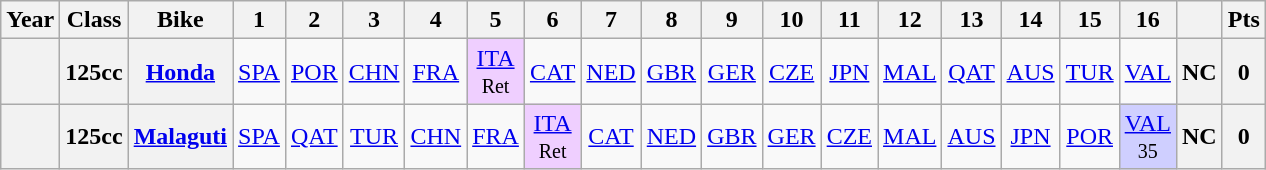<table class="wikitable" style="text-align:center">
<tr>
<th>Year</th>
<th>Class</th>
<th>Bike</th>
<th>1</th>
<th>2</th>
<th>3</th>
<th>4</th>
<th>5</th>
<th>6</th>
<th>7</th>
<th>8</th>
<th>9</th>
<th>10</th>
<th>11</th>
<th>12</th>
<th>13</th>
<th>14</th>
<th>15</th>
<th>16</th>
<th></th>
<th>Pts</th>
</tr>
<tr>
<th align="left"></th>
<th align="left">125cc</th>
<th align="left"><a href='#'>Honda</a></th>
<td><a href='#'>SPA</a></td>
<td><a href='#'>POR</a></td>
<td><a href='#'>CHN</a></td>
<td><a href='#'>FRA</a></td>
<td style="background:#efcfff;"><a href='#'>ITA</a><br><small>Ret</small></td>
<td><a href='#'>CAT</a></td>
<td><a href='#'>NED</a></td>
<td><a href='#'>GBR</a></td>
<td><a href='#'>GER</a></td>
<td><a href='#'>CZE</a></td>
<td><a href='#'>JPN</a></td>
<td><a href='#'>MAL</a></td>
<td><a href='#'>QAT</a></td>
<td><a href='#'>AUS</a></td>
<td><a href='#'>TUR</a></td>
<td><a href='#'>VAL</a></td>
<th>NC</th>
<th>0</th>
</tr>
<tr>
<th align="left"></th>
<th align="left">125cc</th>
<th align="left"><a href='#'>Malaguti</a></th>
<td><a href='#'>SPA</a></td>
<td><a href='#'>QAT</a></td>
<td><a href='#'>TUR</a></td>
<td><a href='#'>CHN</a></td>
<td><a href='#'>FRA</a></td>
<td style="background:#efcfff;"><a href='#'>ITA</a><br><small>Ret</small></td>
<td><a href='#'>CAT</a></td>
<td><a href='#'>NED</a></td>
<td><a href='#'>GBR</a></td>
<td><a href='#'>GER</a></td>
<td><a href='#'>CZE</a></td>
<td><a href='#'>MAL</a></td>
<td><a href='#'>AUS</a></td>
<td><a href='#'>JPN</a></td>
<td><a href='#'>POR</a></td>
<td style="background:#CFCFFF;"><a href='#'>VAL</a><br><small>35</small></td>
<th>NC</th>
<th>0</th>
</tr>
</table>
